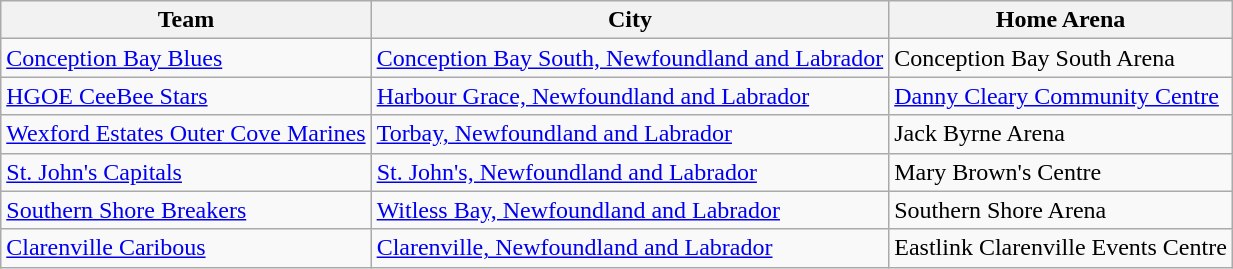<table class="wikitable">
<tr>
<th>Team</th>
<th>City</th>
<th>Home Arena</th>
</tr>
<tr>
<td><a href='#'>Conception Bay Blues</a></td>
<td><a href='#'>Conception Bay South, Newfoundland and Labrador</a></td>
<td>Conception Bay South Arena</td>
</tr>
<tr>
<td><a href='#'>HGOE CeeBee Stars</a></td>
<td><a href='#'>Harbour Grace, Newfoundland and Labrador</a></td>
<td><a href='#'>Danny Cleary Community Centre</a></td>
</tr>
<tr>
<td><a href='#'>Wexford Estates Outer Cove Marines</a></td>
<td><a href='#'>Torbay, Newfoundland and Labrador</a></td>
<td>Jack Byrne Arena</td>
</tr>
<tr>
<td><a href='#'>St. John's Capitals</a></td>
<td><a href='#'>St. John's, Newfoundland and Labrador</a></td>
<td>Mary Brown's Centre</td>
</tr>
<tr>
<td><a href='#'>Southern Shore Breakers</a></td>
<td><a href='#'>Witless Bay, Newfoundland and Labrador</a></td>
<td>Southern Shore Arena</td>
</tr>
<tr>
<td><a href='#'>Clarenville Caribous</a></td>
<td><a href='#'>Clarenville, Newfoundland and Labrador </a></td>
<td>Eastlink Clarenville Events Centre</td>
</tr>
</table>
